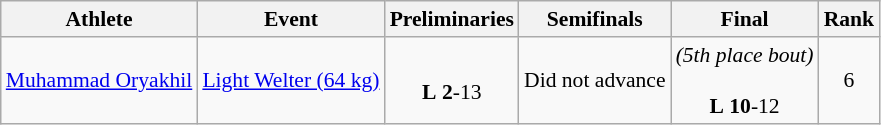<table class="wikitable" border="1" style="font-size:90%">
<tr>
<th>Athlete</th>
<th>Event</th>
<th>Preliminaries</th>
<th>Semifinals</th>
<th>Final</th>
<th>Rank</th>
</tr>
<tr>
<td><a href='#'>Muhammad Oryakhil</a></td>
<td><a href='#'>Light Welter (64 kg)</a></td>
<td align=center> <br> <strong>L</strong> <strong>2</strong>-13</td>
<td align=center>Did not advance</td>
<td align=center><em>(5th place bout)</em> <br>  <br> <strong>L</strong> <strong>10</strong>-12</td>
<td align=center>6</td>
</tr>
</table>
